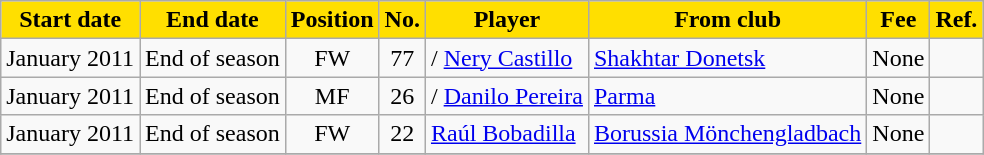<table class="wikitable sortable">
<tr>
<th style="background:#FFDF00; color:black;"><strong>Start date</strong></th>
<th style="background:#FFDF00; color:black;"><strong>End date</strong></th>
<th style="background:#FFDF00; color:black;"><strong>Position</strong></th>
<th style="background:#FFDF00; color:black;"><strong>No.</strong></th>
<th style="background:#FFDF00; color:black;"><strong>Player</strong></th>
<th style="background:#FFDF00; color:black;"><strong>From club</strong></th>
<th style="background:#FFDF00; color:black;"><strong>Fee</strong></th>
<th style="background:#FFDF00; color:black;"><strong>Ref.</strong></th>
</tr>
<tr>
<td>January 2011</td>
<td>End of season</td>
<td style="text-align:center;">FW</td>
<td style="text-align:center;">77</td>
<td style="text-align:left;"> /  <a href='#'>Nery Castillo</a></td>
<td style="text-align:left;"> <a href='#'>Shakhtar Donetsk</a></td>
<td>None</td>
<td></td>
</tr>
<tr>
<td>January 2011</td>
<td>End of season</td>
<td style="text-align:center;">MF</td>
<td style="text-align:center;">26</td>
<td style="text-align:left;"> /  <a href='#'>Danilo Pereira</a></td>
<td style="text-align:left;"> <a href='#'>Parma</a></td>
<td>None</td>
<td></td>
</tr>
<tr>
<td>January 2011</td>
<td>End of season</td>
<td style="text-align:center;">FW</td>
<td style="text-align:center;">22</td>
<td style="text-align:left;"> <a href='#'>Raúl Bobadilla</a></td>
<td style="text-align:left;"> <a href='#'>Borussia Mönchengladbach</a></td>
<td>None</td>
<td></td>
</tr>
<tr>
</tr>
</table>
